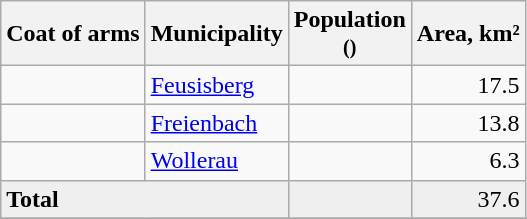<table class="wikitable">
<tr>
<th>Coat of arms</th>
<th>Municipality</th>
<th>Population<br><small>()</small></th>
<th>Area, km²</th>
</tr>
<tr>
<td align="center"></td>
<td><a href='#'>Feusisberg</a></td>
<td align="center"></td>
<td align="right">17.5</td>
</tr>
<tr>
<td align="center"></td>
<td><a href='#'>Freienbach</a></td>
<td align="center"></td>
<td align="right">13.8</td>
</tr>
<tr>
<td align="center"></td>
<td><a href='#'>Wollerau</a></td>
<td align="center"></td>
<td align="right">6.3</td>
</tr>
<tr style="background-color:#EFEFEF;">
<td colspan="2"><strong>Total</strong></td>
<td align="center"></td>
<td align="right">37.6</td>
</tr>
<tr>
</tr>
</table>
